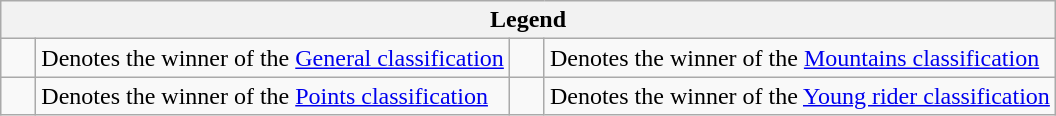<table class="wikitable">
<tr>
<th colspan=4>Legend</th>
</tr>
<tr>
<td>    </td>
<td>Denotes the winner of the <a href='#'>General classification</a></td>
<td>    </td>
<td>Denotes the winner of the <a href='#'>Mountains classification</a></td>
</tr>
<tr>
<td>    </td>
<td>Denotes the winner of the <a href='#'>Points classification</a></td>
<td>    </td>
<td>Denotes the winner of the <a href='#'>Young rider classification</a></td>
</tr>
</table>
